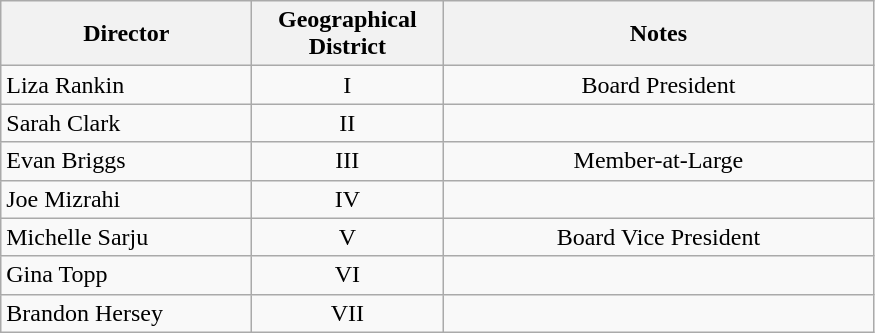<table class="wikitable">
<tr>
<th>Director</th>
<th>Geographical<br>District</th>
<th>Notes</th>
</tr>
<tr>
<td style="width: 160px;">Liza Rankin</td>
<td style="width: 120px; text-align: center;">I</td>
<td style="width: 280px; text-align: center;">Board President</td>
</tr>
<tr>
<td style="width: 160px;">Sarah Clark</td>
<td style="width: 120px; text-align: center;">II</td>
<td style="width: 280px; text-align: center;"></td>
</tr>
<tr>
<td style="width: 160px;">Evan Briggs</td>
<td style="width: 120px; text-align: center;">III</td>
<td style="width: 280px; text-align: center;">Member-at-Large</td>
</tr>
<tr>
<td style="width: 160px;">Joe Mizrahi</td>
<td style="width: 120px; text-align: center;">IV</td>
<td style="width: 280px; text-align: center;"></td>
</tr>
<tr>
<td style="width: 160px;">Michelle Sarju</td>
<td style="width: 120px; text-align: center;">V</td>
<td style="width: 280px; text-align: center;">Board Vice President</td>
</tr>
<tr>
<td style="width: 160px;">Gina Topp</td>
<td style="width: 120px; text-align: center;">VI</td>
<td style="width: 280px; text-align: center;"></td>
</tr>
<tr>
<td style="width: 160px;">Brandon Hersey</td>
<td style="width: 120px; text-align: center;">VII</td>
<td style="width: 280px; text-align: center;"></td>
</tr>
</table>
